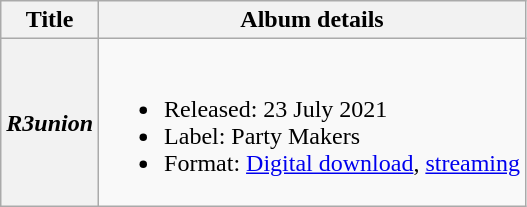<table class="wikitable">
<tr>
<th scope="col">Title</th>
<th scope="col">Album details</th>
</tr>
<tr>
<th scope="row"><em>R3union</em></th>
<td><br><ul><li>Released: 23 July 2021</li><li>Label: Party Makers</li><li>Format: <a href='#'>Digital download</a>, <a href='#'>streaming</a></li></ul></td>
</tr>
</table>
